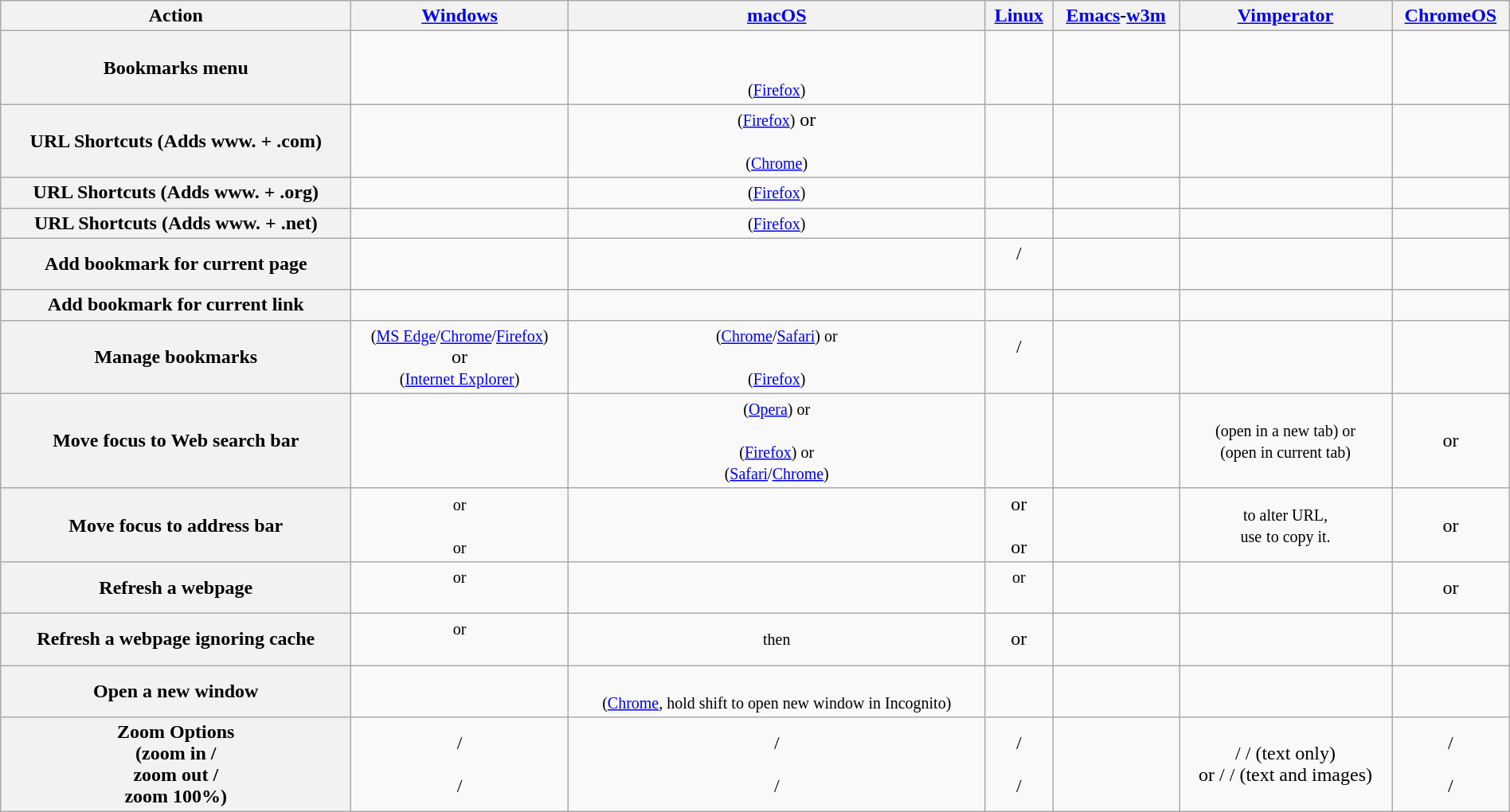<table class="wikitable" style="width: 100%; text-align: center;">
<tr>
<th scope="col">Action</th>
<th scope="col"><a href='#'>Windows</a></th>
<th scope="col"><a href='#'>macOS</a></th>
<th scope="col"><a href='#'>Linux</a></th>
<th scope="col"><a href='#'>Emacs</a>-<a href='#'>w3m</a></th>
<th scope="col"><a href='#'>Vimperator</a></th>
<th scope="col"><a href='#'>ChromeOS</a></th>
</tr>
<tr>
<th scope="row">Bookmarks menu</th>
<td></td>
<td><br><br><small>(<a href='#'>Firefox</a>)</small></td>
<td></td>
<td></td>
<td></td>
<td></td>
</tr>
<tr>
<th scope="row">URL Shortcuts (Adds www. + .com)</th>
<td></td>
<td> <small>(<a href='#'>Firefox</a>)</small> or <br><br> <small>(<a href='#'>Chrome</a>)</small></td>
<td></td>
<td></td>
<td></td>
<td></td>
</tr>
<tr>
<th scope="row">URL Shortcuts (Adds www. + .org)</th>
<td></td>
<td><small></small> <small>(<a href='#'>Firefox</a>)</small></td>
<td><small></small></td>
<td></td>
<td></td>
<td></td>
</tr>
<tr>
<th scope="row">URL Shortcuts (Adds www. + .net)</th>
<td></td>
<td> <small>(<a href='#'>Firefox</a>)</small></td>
<td></td>
<td></td>
<td></td>
<td></td>
</tr>
<tr>
<th scope="row">Add bookmark for current page</th>
<td></td>
<td></td>
<td> /<br><br></td>
<td></td>
<td></td>
<td></td>
</tr>
<tr>
<th scope="row">Add bookmark for current link</th>
<td></td>
<td></td>
<td></td>
<td></td>
<td></td>
<td></td>
</tr>
<tr>
<th scope="row">Manage bookmarks</th>
<td> <small>(<a href='#'>MS Edge</a>/<a href='#'>Chrome</a>/<a href='#'>Firefox</a>)</small><br>or<br> <small>(<a href='#'>Internet Explorer</a>)</small></td>
<td><small></small> <small>(<a href='#'>Chrome</a>/<a href='#'>Safari</a>) or</small> <br><br><small></small> <small>(<a href='#'>Firefox</a>)</small></td>
<td><small></small> /<br><br></td>
<td></td>
<td></td>
<td></td>
</tr>
<tr>
<th scope="row">Move focus to Web search bar</th>
<td></td>
<td> <small>(<a href='#'>Opera</a>) or</small> <br><br> <small>(<a href='#'>Firefox</a>) or</small> <br>
<small></small> <small>(<a href='#'>Safari</a>/<a href='#'>Chrome</a>)</small></td>
<td></td>
<td></td>
<td> <small>(open in a new tab) or</small><br>  <small>(open in current tab)</small></td>
<td> or </td>
</tr>
<tr>
<th scope="row">Move focus to address bar</th>
<td> <small>or</small><br><br> <small>or</small> <br>
</td>
<td></td>
<td> or <br><br> or <br>
</td>
<td></td>
<td> <small>to alter URL,</small><br> <small>use</small>  <small>to copy it.</small></td>
<td> or </td>
</tr>
<tr>
<th scope="row">Refresh a webpage</th>
<td> <small>or</small><br><br></td>
<td></td>
<td> <small>or</small><br><br></td>
<td></td>
<td></td>
<td> or </td>
</tr>
<tr>
<th scope="row">Refresh a webpage ignoring cache</th>
<td> <small>or</small><br><br><small></small></td>
<td><small> then </small></td>
<td><small></small> or <small></small></td>
<td></td>
<td></td>
<td></td>
</tr>
<tr>
<th scope="row">Open a new window</th>
<td></td>
<td><br> <small>(<a href='#'>Chrome</a>, hold shift to open new window in Incognito)</small></td>
<td></td>
<td></td>
<td></td>
<td></td>
</tr>
<tr>
<th scope="row">Zoom Options<br> (zoom in /<br> zoom out /<br> zoom 100%)</th>
<td> /<br><br> /<br>
</td>
<td> /<br><br> / <br>
</td>
<td> / <br><br> / <br>
</td>
<td></td>
<td> /  /  (text only)<br>or  /  /  (text and images)</td>
<td> /<br><br> /<br>
</td>
</tr>
</table>
